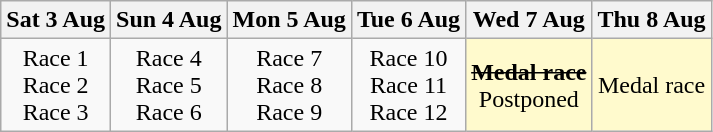<table class="wikitable" style="text-align: center;">
<tr>
<th>Sat 3 Aug</th>
<th>Sun 4 Aug</th>
<th>Mon 5 Aug</th>
<th>Tue 6 Aug</th>
<th>Wed 7 Aug</th>
<th>Thu 8 Aug</th>
</tr>
<tr>
<td>Race 1<br>Race 2<br>Race 3</td>
<td>Race 4<br>Race 5<br>Race 6</td>
<td>Race 7<br>Race 8<br>Race 9</td>
<td>Race 10<br>Race 11<br>Race 12</td>
<td style=background:lemonchiffon><s><strong>Medal race</strong></s><br>Postponed</td>
<td style=background:lemonchiffon>Medal race</td>
</tr>
</table>
